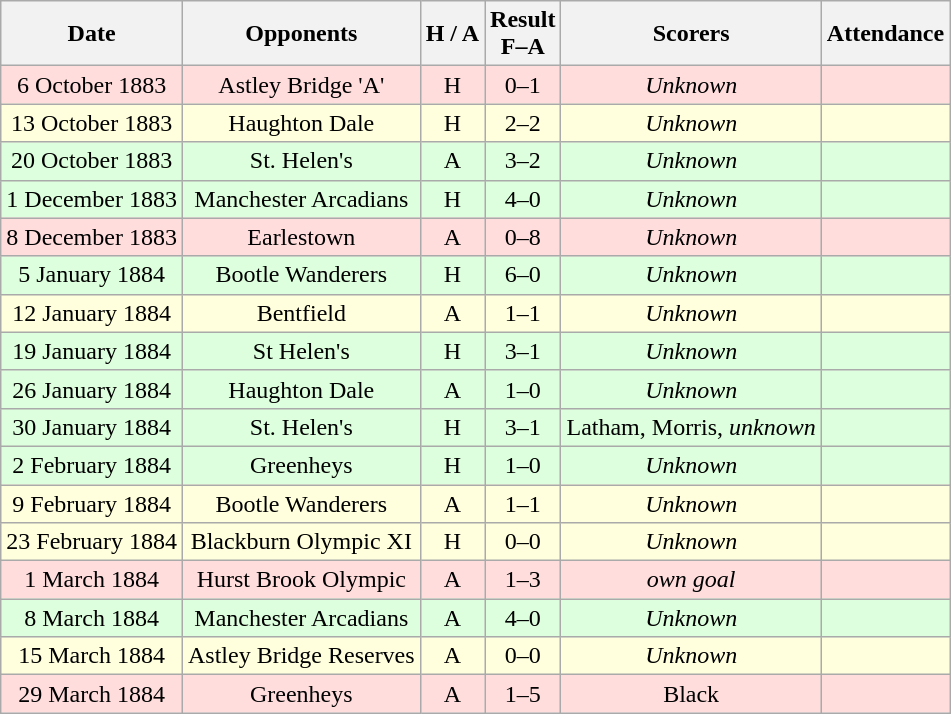<table class="wikitable" style="text-align:center">
<tr>
<th>Date</th>
<th>Opponents</th>
<th>H / A</th>
<th>Result<br>F–A</th>
<th>Scorers</th>
<th>Attendance</th>
</tr>
<tr bgcolor="#ffdddd">
<td>6 October 1883</td>
<td>Astley Bridge 'A'</td>
<td>H</td>
<td>0–1</td>
<td><em>Unknown</em></td>
<td></td>
</tr>
<tr bgcolor="#ffffdd">
<td>13 October 1883</td>
<td>Haughton Dale</td>
<td>H</td>
<td>2–2</td>
<td><em>Unknown</em></td>
<td></td>
</tr>
<tr bgcolor="#ddffdd">
<td>20 October 1883</td>
<td>St. Helen's</td>
<td>A</td>
<td>3–2</td>
<td><em>Unknown</em></td>
<td></td>
</tr>
<tr bgcolor="#ddffdd">
<td>1 December 1883</td>
<td>Manchester Arcadians</td>
<td>H</td>
<td>4–0</td>
<td><em>Unknown</em></td>
<td></td>
</tr>
<tr bgcolor="#ffdddd">
<td>8 December 1883</td>
<td>Earlestown</td>
<td>A</td>
<td>0–8</td>
<td><em>Unknown</em></td>
<td></td>
</tr>
<tr bgcolor="#ddffdd">
<td>5 January 1884</td>
<td>Bootle Wanderers</td>
<td>H</td>
<td>6–0</td>
<td><em>Unknown</em></td>
<td></td>
</tr>
<tr bgcolor="#ffffdd">
<td>12 January 1884</td>
<td>Bentfield</td>
<td>A</td>
<td>1–1</td>
<td><em>Unknown</em></td>
<td></td>
</tr>
<tr bgcolor="#ddffdd">
<td>19 January 1884</td>
<td>St Helen's</td>
<td>H</td>
<td>3–1</td>
<td><em>Unknown</em></td>
<td></td>
</tr>
<tr bgcolor="#ddffdd">
<td>26 January 1884</td>
<td>Haughton Dale</td>
<td>A</td>
<td>1–0</td>
<td><em>Unknown</em></td>
<td></td>
</tr>
<tr bgcolor="#ddffdd">
<td>30 January 1884</td>
<td>St. Helen's</td>
<td>H</td>
<td>3–1</td>
<td>Latham, Morris, <em>unknown</em></td>
<td></td>
</tr>
<tr bgcolor="#ddffdd">
<td>2 February 1884</td>
<td>Greenheys</td>
<td>H</td>
<td>1–0</td>
<td><em>Unknown</em></td>
<td></td>
</tr>
<tr bgcolor="#ffffdd">
<td>9 February 1884</td>
<td>Bootle Wanderers</td>
<td>A</td>
<td>1–1</td>
<td><em>Unknown</em></td>
<td></td>
</tr>
<tr bgcolor="#ffffdd">
<td>23 February 1884</td>
<td>Blackburn Olympic XI</td>
<td>H</td>
<td>0–0</td>
<td><em>Unknown</em></td>
<td></td>
</tr>
<tr bgcolor="#ffdddd">
<td>1 March 1884</td>
<td>Hurst Brook Olympic</td>
<td>A</td>
<td>1–3</td>
<td><em>own goal</em></td>
<td></td>
</tr>
<tr bgcolor="#ddffdd">
<td>8 March 1884</td>
<td>Manchester Arcadians</td>
<td>A</td>
<td>4–0</td>
<td><em>Unknown</em></td>
<td></td>
</tr>
<tr bgcolor="#ffffdd">
<td>15 March 1884</td>
<td>Astley Bridge Reserves</td>
<td>A</td>
<td>0–0</td>
<td><em>Unknown</em></td>
<td></td>
</tr>
<tr bgcolor="#ffdddd">
<td>29 March 1884</td>
<td>Greenheys</td>
<td>A</td>
<td>1–5</td>
<td>Black</td>
<td></td>
</tr>
</table>
